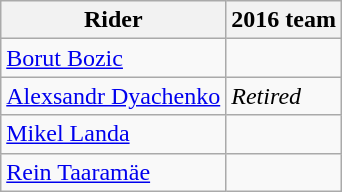<table class="wikitable">
<tr>
<th>Rider</th>
<th>2016 team</th>
</tr>
<tr>
<td><a href='#'>Borut Bozic</a></td>
<td></td>
</tr>
<tr>
<td><a href='#'>Alexsandr Dyachenko</a></td>
<td><em>Retired</em></td>
</tr>
<tr>
<td><a href='#'>Mikel Landa</a></td>
<td></td>
</tr>
<tr>
<td><a href='#'>Rein Taaramäe</a></td>
<td></td>
</tr>
</table>
